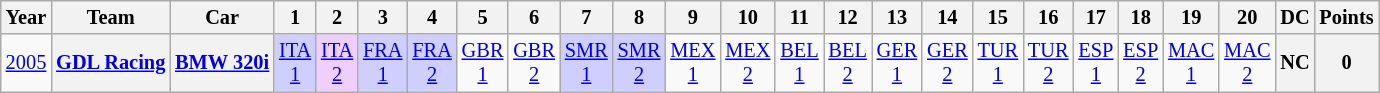<table class="wikitable" style="text-align:center; font-size:85%">
<tr>
<th>Year</th>
<th>Team</th>
<th>Car</th>
<th>1</th>
<th>2</th>
<th>3</th>
<th>4</th>
<th>5</th>
<th>6</th>
<th>7</th>
<th>8</th>
<th>9</th>
<th>10</th>
<th>11</th>
<th>12</th>
<th>13</th>
<th>14</th>
<th>15</th>
<th>16</th>
<th>17</th>
<th>18</th>
<th>19</th>
<th>20</th>
<th>DC</th>
<th>Points</th>
</tr>
<tr>
<td><a href='#'>2005</a></td>
<th><a href='#'>GDL Racing</a></th>
<th><a href='#'>BMW 320i</a></th>
<td style="background:#cfcfff;"><a href='#'>ITA<br>1</a><br></td>
<td style="background:#efcfff;"><a href='#'>ITA<br>2</a><br></td>
<td style="background:#cfcfff;"><a href='#'>FRA<br>1</a><br></td>
<td style="background:#cfcfff;"><a href='#'>FRA<br>2</a><br></td>
<td><a href='#'>GBR<br>1</a></td>
<td><a href='#'>GBR<br>2</a></td>
<td style="background:#cfcfff;"><a href='#'>SMR<br>1</a><br></td>
<td style="background:#cfcfff;"><a href='#'>SMR<br>2</a><br></td>
<td><a href='#'>MEX<br>1</a></td>
<td><a href='#'>MEX<br>2</a></td>
<td><a href='#'>BEL<br>1</a></td>
<td><a href='#'>BEL<br>2</a></td>
<td><a href='#'>GER<br>1</a></td>
<td><a href='#'>GER<br>2</a></td>
<td><a href='#'>TUR<br>1</a></td>
<td><a href='#'>TUR<br>2</a></td>
<td><a href='#'>ESP<br>1</a></td>
<td><a href='#'>ESP<br>2</a></td>
<td><a href='#'>MAC<br>1</a></td>
<td><a href='#'>MAC<br>2</a></td>
<th>NC</th>
<th>0</th>
</tr>
</table>
